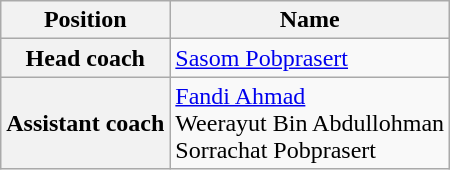<table class="plainrowheaders wikitable">
<tr>
<th>Position</th>
<th>Name</th>
</tr>
<tr>
<th scope="row">Head coach</th>
<td> <a href='#'>Sasom Pobprasert</a></td>
</tr>
<tr>
<th scope="row">Assistant coach</th>
<td> <a href='#'>Fandi Ahmad</a> <br>  Weerayut Bin Abdullohman <br> Sorrachat Pobprasert</td>
</tr>
</table>
